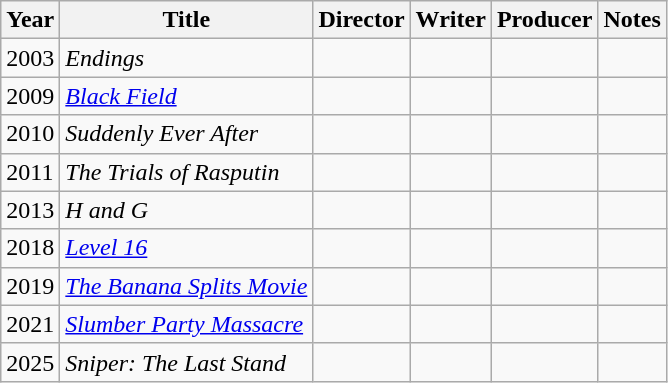<table class="wikitable">
<tr>
<th>Year</th>
<th>Title</th>
<th>Director</th>
<th>Writer</th>
<th>Producer</th>
<th>Notes</th>
</tr>
<tr>
<td>2003</td>
<td><em>Endings</em></td>
<td></td>
<td></td>
<td></td>
<td></td>
</tr>
<tr>
<td>2009</td>
<td><em><a href='#'>Black Field</a></em></td>
<td></td>
<td></td>
<td></td>
<td></td>
</tr>
<tr>
<td>2010</td>
<td><em>Suddenly Ever After</em></td>
<td></td>
<td></td>
<td></td>
<td></td>
</tr>
<tr>
<td>2011</td>
<td><em>The Trials of Rasputin</em></td>
<td></td>
<td></td>
<td></td>
<td></td>
</tr>
<tr>
<td>2013</td>
<td><em>H and G</em></td>
<td></td>
<td></td>
<td></td>
<td></td>
</tr>
<tr>
<td>2018</td>
<td><em><a href='#'>Level 16</a></em></td>
<td></td>
<td></td>
<td></td>
<td></td>
</tr>
<tr>
<td>2019</td>
<td><em><a href='#'>The Banana Splits Movie</a></em></td>
<td></td>
<td></td>
<td></td>
<td></td>
</tr>
<tr>
<td>2021</td>
<td><em><a href='#'>Slumber Party Massacre</a></em></td>
<td></td>
<td></td>
<td></td>
<td></td>
</tr>
<tr>
<td>2025</td>
<td><em>Sniper: The Last Stand</em></td>
<td></td>
<td></td>
<td></td>
<td></td>
</tr>
</table>
